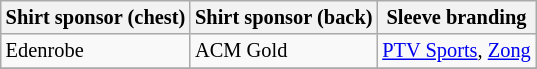<table class="wikitable"  style="font-size:85%;">
<tr>
<th>Shirt sponsor (chest)</th>
<th>Shirt sponsor (back)</th>
<th>Sleeve branding</th>
</tr>
<tr>
<td>Edenrobe</td>
<td>ACM Gold</td>
<td><a href='#'>PTV Sports</a>, <a href='#'>Zong</a></td>
</tr>
<tr>
</tr>
</table>
